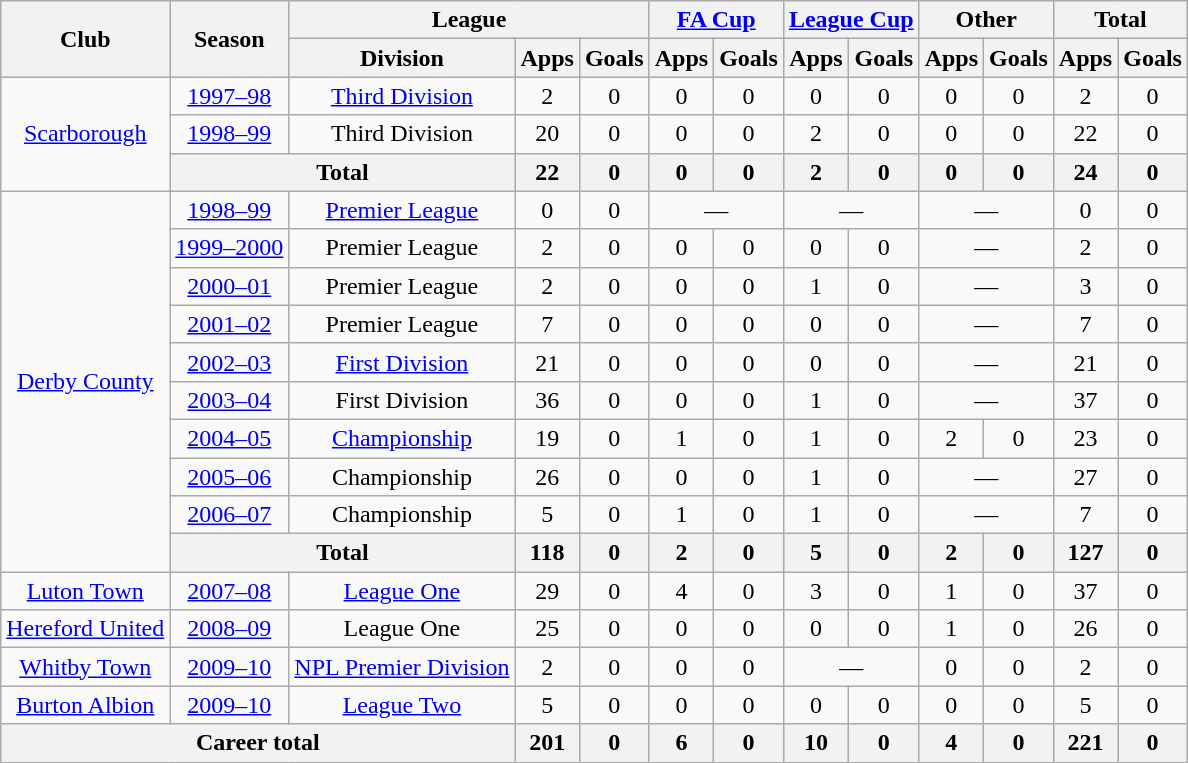<table class=wikitable style="text-align: center;">
<tr>
<th rowspan=2>Club</th>
<th rowspan=2>Season</th>
<th colspan=3>League</th>
<th colspan=2><a href='#'>FA Cup</a></th>
<th colspan=2><a href='#'>League Cup</a></th>
<th colspan=2>Other</th>
<th colspan=2>Total</th>
</tr>
<tr>
<th>Division</th>
<th>Apps</th>
<th>Goals</th>
<th>Apps</th>
<th>Goals</th>
<th>Apps</th>
<th>Goals</th>
<th>Apps</th>
<th>Goals</th>
<th>Apps</th>
<th>Goals</th>
</tr>
<tr>
<td rowspan=3><a href='#'>Scarborough</a></td>
<td><a href='#'>1997–98</a></td>
<td><a href='#'>Third Division</a></td>
<td>2</td>
<td>0</td>
<td>0</td>
<td>0</td>
<td>0</td>
<td>0</td>
<td>0</td>
<td>0</td>
<td>2</td>
<td>0</td>
</tr>
<tr>
<td><a href='#'>1998–99</a></td>
<td>Third Division</td>
<td>20</td>
<td>0</td>
<td>0</td>
<td>0</td>
<td>2</td>
<td>0</td>
<td>0</td>
<td>0</td>
<td>22</td>
<td>0</td>
</tr>
<tr>
<th colspan=2>Total</th>
<th>22</th>
<th>0</th>
<th>0</th>
<th>0</th>
<th>2</th>
<th>0</th>
<th>0</th>
<th>0</th>
<th>24</th>
<th>0</th>
</tr>
<tr>
<td rowspan=10><a href='#'>Derby County</a></td>
<td><a href='#'>1998–99</a></td>
<td><a href='#'>Premier League</a></td>
<td>0</td>
<td>0</td>
<td colspan=2>—</td>
<td colspan=2>—</td>
<td colspan=2>—</td>
<td>0</td>
<td>0</td>
</tr>
<tr>
<td><a href='#'>1999–2000</a></td>
<td>Premier League</td>
<td>2</td>
<td>0</td>
<td>0</td>
<td>0</td>
<td>0</td>
<td>0</td>
<td colspan=2>—</td>
<td>2</td>
<td>0</td>
</tr>
<tr>
<td><a href='#'>2000–01</a></td>
<td>Premier League</td>
<td>2</td>
<td>0</td>
<td>0</td>
<td>0</td>
<td>1</td>
<td>0</td>
<td colspan=2>—</td>
<td>3</td>
<td>0</td>
</tr>
<tr>
<td><a href='#'>2001–02</a></td>
<td>Premier League</td>
<td>7</td>
<td>0</td>
<td>0</td>
<td>0</td>
<td>0</td>
<td>0</td>
<td colspan=2>—</td>
<td>7</td>
<td>0</td>
</tr>
<tr>
<td><a href='#'>2002–03</a></td>
<td><a href='#'>First Division</a></td>
<td>21</td>
<td>0</td>
<td>0</td>
<td>0</td>
<td>0</td>
<td>0</td>
<td colspan=2>—</td>
<td>21</td>
<td>0</td>
</tr>
<tr>
<td><a href='#'>2003–04</a></td>
<td>First Division</td>
<td>36</td>
<td>0</td>
<td>0</td>
<td>0</td>
<td>1</td>
<td>0</td>
<td colspan=2>—</td>
<td>37</td>
<td>0</td>
</tr>
<tr>
<td><a href='#'>2004–05</a></td>
<td><a href='#'>Championship</a></td>
<td>19</td>
<td>0</td>
<td>1</td>
<td>0</td>
<td>1</td>
<td>0</td>
<td>2</td>
<td>0</td>
<td>23</td>
<td>0</td>
</tr>
<tr>
<td><a href='#'>2005–06</a></td>
<td>Championship</td>
<td>26</td>
<td>0</td>
<td>0</td>
<td>0</td>
<td>1</td>
<td>0</td>
<td colspan=2>—</td>
<td>27</td>
<td>0</td>
</tr>
<tr>
<td><a href='#'>2006–07</a></td>
<td>Championship</td>
<td>5</td>
<td>0</td>
<td>1</td>
<td>0</td>
<td>1</td>
<td>0</td>
<td colspan=2>—</td>
<td>7</td>
<td>0</td>
</tr>
<tr>
<th colspan=2>Total</th>
<th>118</th>
<th>0</th>
<th>2</th>
<th>0</th>
<th>5</th>
<th>0</th>
<th>2</th>
<th>0</th>
<th>127</th>
<th>0</th>
</tr>
<tr>
<td><a href='#'>Luton Town</a></td>
<td><a href='#'>2007–08</a></td>
<td><a href='#'>League One</a></td>
<td>29</td>
<td>0</td>
<td>4</td>
<td>0</td>
<td>3</td>
<td>0</td>
<td>1</td>
<td>0</td>
<td>37</td>
<td>0</td>
</tr>
<tr>
<td><a href='#'>Hereford United</a></td>
<td><a href='#'>2008–09</a></td>
<td>League One</td>
<td>25</td>
<td>0</td>
<td>0</td>
<td>0</td>
<td>0</td>
<td>0</td>
<td>1</td>
<td>0</td>
<td>26</td>
<td>0</td>
</tr>
<tr>
<td><a href='#'>Whitby Town</a></td>
<td><a href='#'>2009–10</a></td>
<td><a href='#'>NPL Premier Division</a></td>
<td>2</td>
<td>0</td>
<td>0</td>
<td>0</td>
<td colspan=2>—</td>
<td>0</td>
<td>0</td>
<td>2</td>
<td>0</td>
</tr>
<tr>
<td><a href='#'>Burton Albion</a></td>
<td><a href='#'>2009–10</a></td>
<td><a href='#'>League Two</a></td>
<td>5</td>
<td>0</td>
<td>0</td>
<td>0</td>
<td>0</td>
<td>0</td>
<td>0</td>
<td>0</td>
<td>5</td>
<td>0</td>
</tr>
<tr>
<th colspan=3>Career total</th>
<th>201</th>
<th>0</th>
<th>6</th>
<th>0</th>
<th>10</th>
<th>0</th>
<th>4</th>
<th>0</th>
<th>221</th>
<th>0</th>
</tr>
</table>
